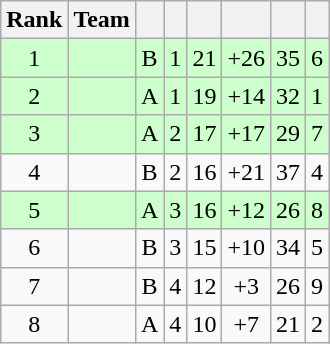<table class="wikitable" style="text-align:center;">
<tr>
<th>Rank</th>
<th>Team</th>
<th></th>
<th></th>
<th></th>
<th></th>
<th></th>
<th></th>
</tr>
<tr style="background-color:#CCFFCC;">
<td>1</td>
<td align=left></td>
<td>B</td>
<td>1</td>
<td>21</td>
<td>+26</td>
<td>35</td>
<td>6</td>
</tr>
<tr style="background-color:#CCFFCC;">
<td>2</td>
<td align=left></td>
<td>A</td>
<td>1</td>
<td>19</td>
<td>+14</td>
<td>32</td>
<td>1</td>
</tr>
<tr style="background-color:#CCFFCC;">
<td>3</td>
<td align=left></td>
<td>A</td>
<td>2</td>
<td>17</td>
<td>+17</td>
<td>29</td>
<td>7</td>
</tr>
<tr>
<td>4</td>
<td align=left></td>
<td>B</td>
<td>2</td>
<td>16</td>
<td>+21</td>
<td>37</td>
<td>4</td>
</tr>
<tr style="background-color:#CCFFCC;">
<td>5</td>
<td align=left></td>
<td>A</td>
<td>3</td>
<td>16</td>
<td>+12</td>
<td>26</td>
<td>8</td>
</tr>
<tr>
<td>6</td>
<td align=left></td>
<td>B</td>
<td>3</td>
<td>15</td>
<td>+10</td>
<td>34</td>
<td>5</td>
</tr>
<tr>
<td>7</td>
<td align=left></td>
<td>B</td>
<td>4</td>
<td>12</td>
<td>+3</td>
<td>26</td>
<td>9</td>
</tr>
<tr>
<td>8</td>
<td align=left></td>
<td>A</td>
<td>4</td>
<td>10</td>
<td>+7</td>
<td>21</td>
<td>2</td>
</tr>
</table>
